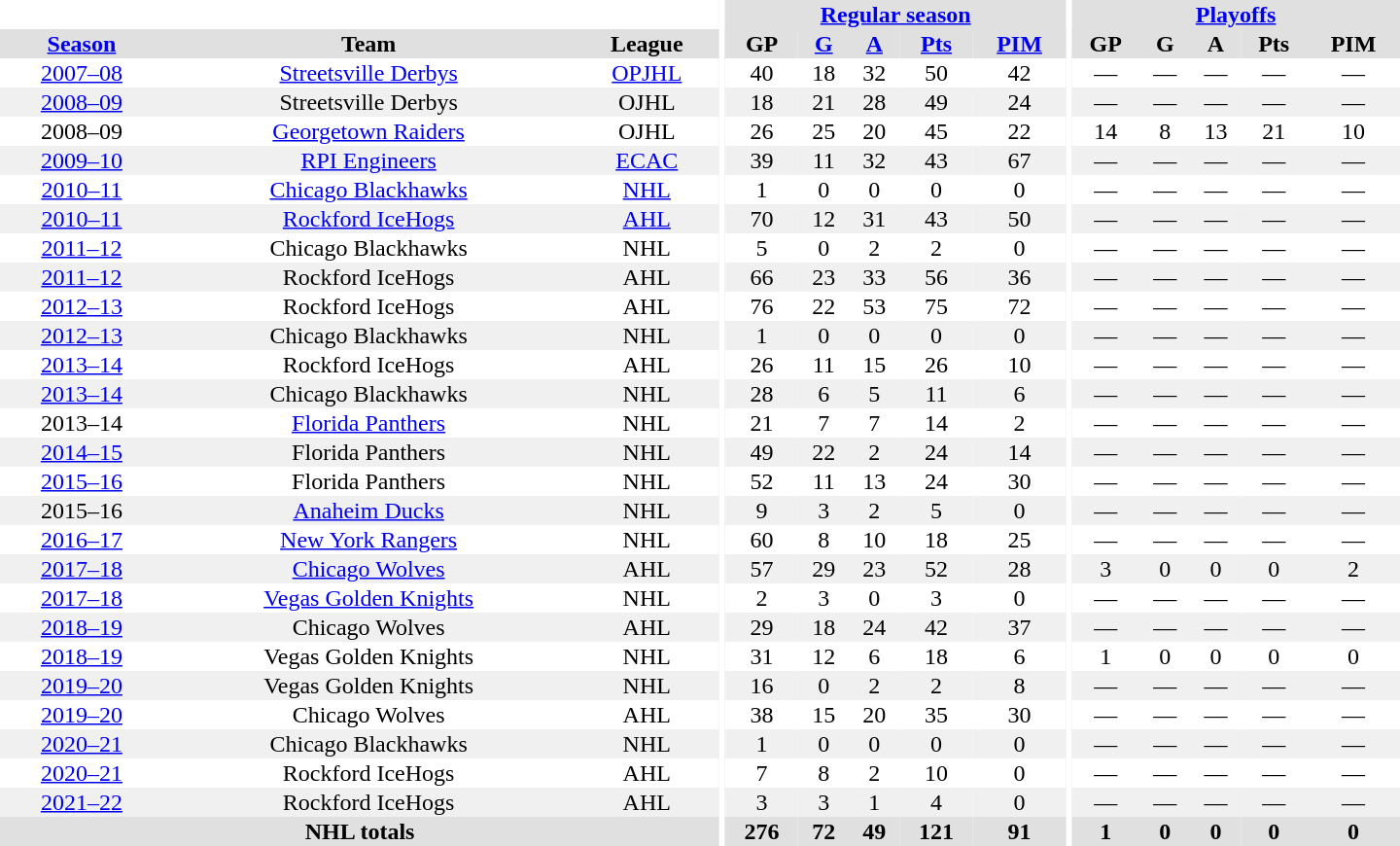<table border="0" cellpadding="1" cellspacing="0" style="text-align:center; width:60em">
<tr bgcolor="#e0e0e0">
<th colspan="3" bgcolor="#ffffff"></th>
<th rowspan="99" bgcolor="#ffffff"></th>
<th colspan="5"><a href='#'>Regular season</a></th>
<th rowspan="99" bgcolor="#ffffff"></th>
<th colspan="5"><a href='#'>Playoffs</a></th>
</tr>
<tr bgcolor="#e0e0e0">
<th><a href='#'>Season</a></th>
<th>Team</th>
<th>League</th>
<th>GP</th>
<th><a href='#'>G</a></th>
<th><a href='#'>A</a></th>
<th><a href='#'>Pts</a></th>
<th><a href='#'>PIM</a></th>
<th>GP</th>
<th>G</th>
<th>A</th>
<th>Pts</th>
<th>PIM</th>
</tr>
<tr>
<td><a href='#'>2007–08</a></td>
<td><a href='#'>Streetsville Derbys</a></td>
<td><a href='#'>OPJHL</a></td>
<td>40</td>
<td>18</td>
<td>32</td>
<td>50</td>
<td>42</td>
<td>—</td>
<td>—</td>
<td>—</td>
<td>—</td>
<td>—</td>
</tr>
<tr bgcolor="#f0f0f0">
<td><a href='#'>2008–09</a></td>
<td>Streetsville Derbys</td>
<td>OJHL</td>
<td>18</td>
<td>21</td>
<td>28</td>
<td>49</td>
<td>24</td>
<td>—</td>
<td>—</td>
<td>—</td>
<td>—</td>
<td>—</td>
</tr>
<tr>
<td>2008–09</td>
<td><a href='#'>Georgetown Raiders</a></td>
<td>OJHL</td>
<td>26</td>
<td>25</td>
<td>20</td>
<td>45</td>
<td>22</td>
<td>14</td>
<td>8</td>
<td>13</td>
<td>21</td>
<td>10</td>
</tr>
<tr bgcolor="#f0f0f0">
<td><a href='#'>2009–10</a></td>
<td><a href='#'>RPI Engineers</a></td>
<td><a href='#'>ECAC</a></td>
<td>39</td>
<td>11</td>
<td>32</td>
<td>43</td>
<td>67</td>
<td>—</td>
<td>—</td>
<td>—</td>
<td>—</td>
<td>—</td>
</tr>
<tr>
<td><a href='#'>2010–11</a></td>
<td><a href='#'>Chicago Blackhawks</a></td>
<td><a href='#'>NHL</a></td>
<td>1</td>
<td>0</td>
<td>0</td>
<td>0</td>
<td>0</td>
<td>—</td>
<td>—</td>
<td>—</td>
<td>—</td>
<td>—</td>
</tr>
<tr bgcolor="#f0f0f0">
<td><a href='#'>2010–11</a></td>
<td><a href='#'>Rockford IceHogs</a></td>
<td><a href='#'>AHL</a></td>
<td>70</td>
<td>12</td>
<td>31</td>
<td>43</td>
<td>50</td>
<td>—</td>
<td>—</td>
<td>—</td>
<td>—</td>
<td>—</td>
</tr>
<tr>
<td><a href='#'>2011–12</a></td>
<td>Chicago Blackhawks</td>
<td>NHL</td>
<td>5</td>
<td>0</td>
<td>2</td>
<td>2</td>
<td>0</td>
<td>—</td>
<td>—</td>
<td>—</td>
<td>—</td>
<td>—</td>
</tr>
<tr bgcolor="#f0f0f0">
<td><a href='#'>2011–12</a></td>
<td>Rockford IceHogs</td>
<td>AHL</td>
<td>66</td>
<td>23</td>
<td>33</td>
<td>56</td>
<td>36</td>
<td>—</td>
<td>—</td>
<td>—</td>
<td>—</td>
<td>—</td>
</tr>
<tr>
<td><a href='#'>2012–13</a></td>
<td>Rockford IceHogs</td>
<td>AHL</td>
<td>76</td>
<td>22</td>
<td>53</td>
<td>75</td>
<td>72</td>
<td>—</td>
<td>—</td>
<td>—</td>
<td>—</td>
<td>—</td>
</tr>
<tr bgcolor="#f0f0f0">
<td><a href='#'>2012–13</a></td>
<td>Chicago Blackhawks</td>
<td>NHL</td>
<td>1</td>
<td>0</td>
<td>0</td>
<td>0</td>
<td>0</td>
<td>—</td>
<td>—</td>
<td>—</td>
<td>—</td>
<td>—</td>
</tr>
<tr>
<td><a href='#'>2013–14</a></td>
<td>Rockford IceHogs</td>
<td>AHL</td>
<td>26</td>
<td>11</td>
<td>15</td>
<td>26</td>
<td>10</td>
<td>—</td>
<td>—</td>
<td>—</td>
<td>—</td>
<td>—</td>
</tr>
<tr bgcolor="#f0f0f0">
<td><a href='#'>2013–14</a></td>
<td>Chicago Blackhawks</td>
<td>NHL</td>
<td>28</td>
<td>6</td>
<td>5</td>
<td>11</td>
<td>6</td>
<td>—</td>
<td>—</td>
<td>—</td>
<td>—</td>
<td>—</td>
</tr>
<tr>
<td>2013–14</td>
<td><a href='#'>Florida Panthers</a></td>
<td>NHL</td>
<td>21</td>
<td>7</td>
<td>7</td>
<td>14</td>
<td>2</td>
<td>—</td>
<td>—</td>
<td>—</td>
<td>—</td>
<td>—</td>
</tr>
<tr bgcolor="#f0f0f0">
<td><a href='#'>2014–15</a></td>
<td>Florida Panthers</td>
<td>NHL</td>
<td>49</td>
<td>22</td>
<td>2</td>
<td>24</td>
<td>14</td>
<td>—</td>
<td>—</td>
<td>—</td>
<td>—</td>
<td>—</td>
</tr>
<tr>
<td><a href='#'>2015–16</a></td>
<td>Florida Panthers</td>
<td>NHL</td>
<td>52</td>
<td>11</td>
<td>13</td>
<td>24</td>
<td>30</td>
<td>—</td>
<td>—</td>
<td>—</td>
<td>—</td>
<td>—</td>
</tr>
<tr bgcolor="#f0f0f0">
<td>2015–16</td>
<td><a href='#'>Anaheim Ducks</a></td>
<td>NHL</td>
<td>9</td>
<td>3</td>
<td>2</td>
<td>5</td>
<td>0</td>
<td>—</td>
<td>—</td>
<td>—</td>
<td>—</td>
<td>—</td>
</tr>
<tr>
<td><a href='#'>2016–17</a></td>
<td><a href='#'>New York Rangers</a></td>
<td>NHL</td>
<td>60</td>
<td>8</td>
<td>10</td>
<td>18</td>
<td>25</td>
<td>—</td>
<td>—</td>
<td>—</td>
<td>—</td>
<td>—</td>
</tr>
<tr bgcolor="#f0f0f0">
<td><a href='#'>2017–18</a></td>
<td><a href='#'>Chicago Wolves</a></td>
<td>AHL</td>
<td>57</td>
<td>29</td>
<td>23</td>
<td>52</td>
<td>28</td>
<td>3</td>
<td>0</td>
<td>0</td>
<td>0</td>
<td>2</td>
</tr>
<tr>
<td><a href='#'>2017–18</a></td>
<td><a href='#'>Vegas Golden Knights</a></td>
<td>NHL</td>
<td>2</td>
<td>3</td>
<td>0</td>
<td>3</td>
<td>0</td>
<td>—</td>
<td>—</td>
<td>—</td>
<td>—</td>
<td>—</td>
</tr>
<tr bgcolor="#f0f0f0">
<td><a href='#'>2018–19</a></td>
<td>Chicago Wolves</td>
<td>AHL</td>
<td>29</td>
<td>18</td>
<td>24</td>
<td>42</td>
<td>37</td>
<td>—</td>
<td>—</td>
<td>—</td>
<td>—</td>
<td>—</td>
</tr>
<tr>
<td><a href='#'>2018–19</a></td>
<td>Vegas Golden Knights</td>
<td>NHL</td>
<td>31</td>
<td>12</td>
<td>6</td>
<td>18</td>
<td>6</td>
<td>1</td>
<td>0</td>
<td>0</td>
<td>0</td>
<td>0</td>
</tr>
<tr bgcolor="#f0f0f0">
<td><a href='#'>2019–20</a></td>
<td>Vegas Golden Knights</td>
<td>NHL</td>
<td>16</td>
<td>0</td>
<td>2</td>
<td>2</td>
<td>8</td>
<td>—</td>
<td>—</td>
<td>—</td>
<td>—</td>
<td>—</td>
</tr>
<tr>
<td><a href='#'>2019–20</a></td>
<td>Chicago Wolves</td>
<td>AHL</td>
<td>38</td>
<td>15</td>
<td>20</td>
<td>35</td>
<td>30</td>
<td>—</td>
<td>—</td>
<td>—</td>
<td>—</td>
<td>—</td>
</tr>
<tr bgcolor="#f0f0f0">
<td><a href='#'>2020–21</a></td>
<td>Chicago Blackhawks</td>
<td>NHL</td>
<td>1</td>
<td>0</td>
<td>0</td>
<td>0</td>
<td>0</td>
<td>—</td>
<td>—</td>
<td>—</td>
<td>—</td>
<td>—</td>
</tr>
<tr>
<td><a href='#'>2020–21</a></td>
<td>Rockford IceHogs</td>
<td>AHL</td>
<td>7</td>
<td>8</td>
<td>2</td>
<td>10</td>
<td>0</td>
<td>—</td>
<td>—</td>
<td>—</td>
<td>—</td>
<td>—</td>
</tr>
<tr bgcolor="#f0f0f0">
<td><a href='#'>2021–22</a></td>
<td>Rockford IceHogs</td>
<td>AHL</td>
<td>3</td>
<td>3</td>
<td>1</td>
<td>4</td>
<td>0</td>
<td>—</td>
<td>—</td>
<td>—</td>
<td>—</td>
<td>—</td>
</tr>
<tr bgcolor="#e0e0e0">
<th colspan="3">NHL totals</th>
<th>276</th>
<th>72</th>
<th>49</th>
<th>121</th>
<th>91</th>
<th>1</th>
<th>0</th>
<th>0</th>
<th>0</th>
<th>0</th>
</tr>
</table>
